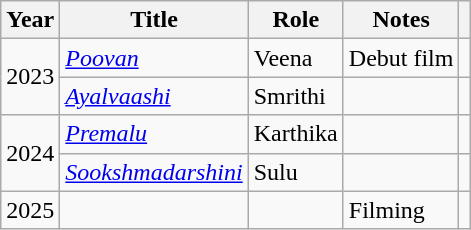<table class="wikitable sortable">
<tr>
<th>Year</th>
<th>Title</th>
<th>Role</th>
<th class="unsortable">Notes</th>
<th></th>
</tr>
<tr>
<td rowspan=2>2023</td>
<td><em><a href='#'>Poovan</a></em></td>
<td>Veena</td>
<td>Debut film</td>
<td></td>
</tr>
<tr>
<td><em><a href='#'>Ayalvaashi</a></em></td>
<td>Smrithi</td>
<td></td>
<td></td>
</tr>
<tr>
<td rowspan="2">2024</td>
<td><em><a href='#'>Premalu</a></em></td>
<td>Karthika</td>
<td></td>
<td></td>
</tr>
<tr>
<td><em><a href='#'>Sookshmadarshini</a></em></td>
<td>Sulu</td>
<td></td>
<td></td>
</tr>
<tr>
<td>2025</td>
<td></td>
<td></td>
<td>Filming</td>
<td></td>
</tr>
</table>
